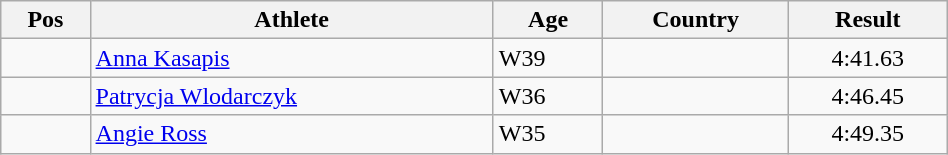<table class="wikitable"  style="text-align:center; width:50%;">
<tr>
<th>Pos</th>
<th>Athlete</th>
<th>Age</th>
<th>Country</th>
<th>Result</th>
</tr>
<tr>
<td align=center></td>
<td align=left><a href='#'>Anna Kasapis</a></td>
<td align=left>W39</td>
<td align=left></td>
<td>4:41.63</td>
</tr>
<tr>
<td align=center></td>
<td align=left><a href='#'>Patrycja Wlodarczyk</a></td>
<td align=left>W36</td>
<td align=left></td>
<td>4:46.45</td>
</tr>
<tr>
<td align=center></td>
<td align=left><a href='#'>Angie Ross</a></td>
<td align=left>W35</td>
<td align=left></td>
<td>4:49.35</td>
</tr>
</table>
